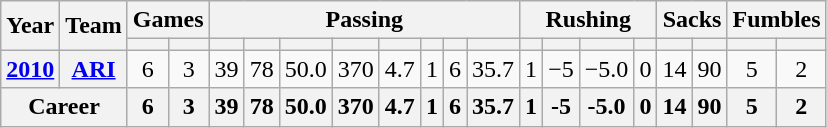<table class="wikitable" style="text-align: center;">
<tr>
<th rowspan="2">Year</th>
<th rowspan="2">Team</th>
<th colspan="2">Games</th>
<th colspan="8">Passing</th>
<th colspan="4">Rushing</th>
<th colspan="2">Sacks</th>
<th colspan="2">Fumbles</th>
</tr>
<tr>
<th></th>
<th></th>
<th></th>
<th></th>
<th></th>
<th></th>
<th></th>
<th></th>
<th></th>
<th></th>
<th></th>
<th></th>
<th></th>
<th></th>
<th></th>
<th></th>
<th></th>
<th></th>
</tr>
<tr>
<th><a href='#'>2010</a></th>
<th><a href='#'>ARI</a></th>
<td>6</td>
<td>3</td>
<td>39</td>
<td>78</td>
<td>50.0</td>
<td>370</td>
<td>4.7</td>
<td>1</td>
<td>6</td>
<td>35.7</td>
<td>1</td>
<td>−5</td>
<td>−5.0</td>
<td>0</td>
<td>14</td>
<td>90</td>
<td>5</td>
<td>2</td>
</tr>
<tr>
<th colspan="2">Career</th>
<th>6</th>
<th>3</th>
<th>39</th>
<th>78</th>
<th>50.0</th>
<th>370</th>
<th>4.7</th>
<th>1</th>
<th>6</th>
<th>35.7</th>
<th>1</th>
<th>-5</th>
<th>-5.0</th>
<th>0</th>
<th>14</th>
<th>90</th>
<th>5</th>
<th>2</th>
</tr>
</table>
